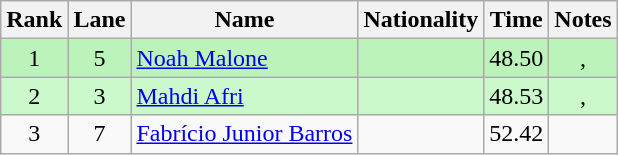<table class="wikitable sortable" style="text-align:center">
<tr>
<th>Rank</th>
<th>Lane</th>
<th>Name</th>
<th>Nationality</th>
<th>Time</th>
<th>Notes</th>
</tr>
<tr bgcolor=bbf3bb>
<td>1</td>
<td>5</td>
<td align="left"><a href='#'>Noah Malone</a></td>
<td align="left"></td>
<td>48.50</td>
<td>, </td>
</tr>
<tr bgcolor=ccf9cc>
<td>2</td>
<td>3</td>
<td align="left"><a href='#'>Mahdi Afri</a></td>
<td align="left"></td>
<td>48.53</td>
<td>, </td>
</tr>
<tr>
<td>3</td>
<td>7</td>
<td align="left"><a href='#'>Fabrício Junior Barros</a></td>
<td align="left"></td>
<td>52.42</td>
<td></td>
</tr>
</table>
